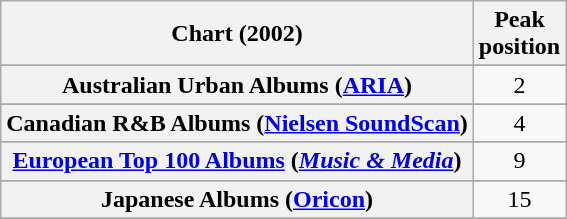<table class="wikitable sortable plainrowheaders">
<tr>
<th scope="col">Chart (2002)</th>
<th scope="col">Peak<br>position</th>
</tr>
<tr>
</tr>
<tr>
<th scope="row">Australian Urban Albums (<a href='#'>ARIA</a>)</th>
<td style="text-align:center;">2</td>
</tr>
<tr>
</tr>
<tr>
</tr>
<tr>
</tr>
<tr>
</tr>
<tr>
<th scope="row">Canadian R&B Albums (<a href='#'>Nielsen SoundScan</a>)</th>
<td style="text-align:center;">4</td>
</tr>
<tr>
</tr>
<tr>
</tr>
<tr>
<th scope="row"><a href='#'>European Top 100 Albums</a> (<em><a href='#'>Music & Media</a></em>)</th>
<td style="text-align:center;">9</td>
</tr>
<tr>
</tr>
<tr>
</tr>
<tr>
</tr>
<tr>
<th scope="row">Japanese Albums (<a href='#'>Oricon</a>)</th>
<td style="text-align:center;">15</td>
</tr>
<tr>
</tr>
<tr>
</tr>
<tr>
</tr>
<tr>
</tr>
<tr>
</tr>
<tr>
</tr>
<tr>
</tr>
<tr>
</tr>
<tr>
</tr>
</table>
